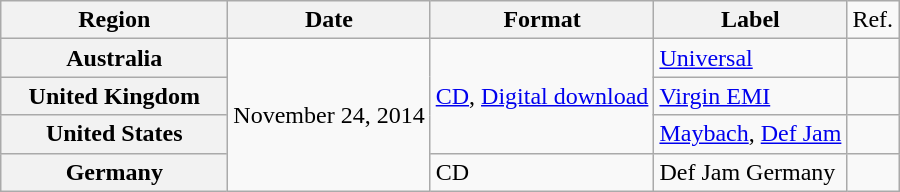<table class="wikitable plainrowheaders">
<tr>
<th scope="col" style="width:9em;">Region</th>
<th scope="col">Date</th>
<th scope="col">Format</th>
<th scope="col">Label</th>
<td>Ref.</td>
</tr>
<tr>
<th scope="row">Australia</th>
<td rowspan="4">November 24, 2014</td>
<td rowspan="3"><a href='#'>CD</a>, <a href='#'>Digital download</a></td>
<td><a href='#'>Universal</a></td>
<td></td>
</tr>
<tr>
<th scope="row">United Kingdom</th>
<td><a href='#'>Virgin EMI</a></td>
<td></td>
</tr>
<tr>
<th scope="row">United States</th>
<td><a href='#'>Maybach</a>, <a href='#'>Def Jam</a></td>
<td></td>
</tr>
<tr>
<th scope="row">Germany</th>
<td>CD</td>
<td>Def Jam Germany</td>
<td></td>
</tr>
</table>
